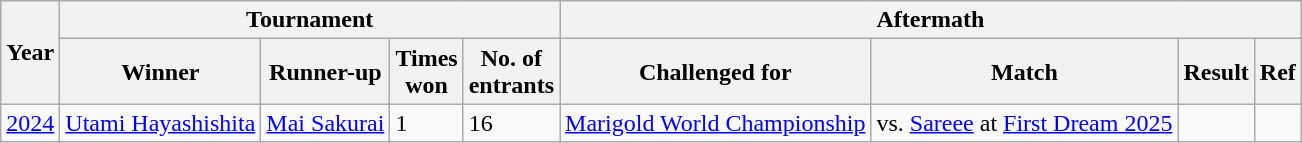<table class="wikitable sortable">
<tr>
<th rowspan="2">Year</th>
<th colspan="4">Tournament</th>
<th colspan="4">Aftermath</th>
</tr>
<tr>
<th>Winner</th>
<th>Runner-up</th>
<th>Times<br>won</th>
<th>No. of<br>entrants</th>
<th>Challenged for</th>
<th>Match</th>
<th>Result</th>
<th>Ref</th>
</tr>
<tr>
<td><a href='#'>2024</a></td>
<td><a href='#'>Utami Hayashishita</a></td>
<td><a href='#'>Mai Sakurai</a></td>
<td>1</td>
<td>16</td>
<td><a href='#'>Marigold World Championship</a></td>
<td>vs. <a href='#'>Sareee</a> at <a href='#'>First Dream 2025</a></td>
<td></td>
<td></td>
</tr>
</table>
